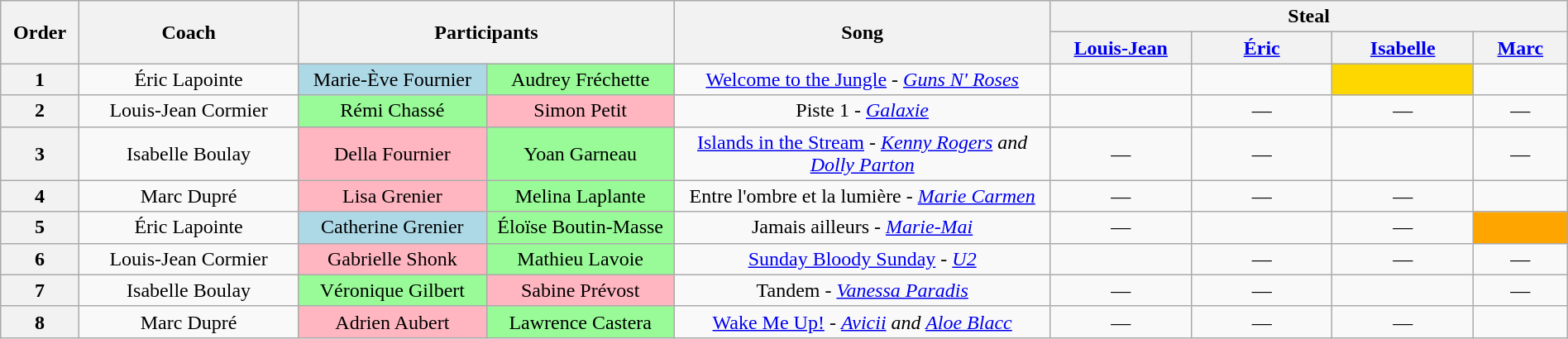<table class="wikitable" style="text-align: center; width:100%;">
<tr>
<th scope="col" rowspan="2" width="5%">Order</th>
<th scope="col" rowspan="2" width="14%">Coach</th>
<th scope="col" colspan="2" rowspan="2" width="24%">Participants</th>
<th scope="col" rowspan="2" width="24%">Song</th>
<th scope="col" colspan="4" width="5%">Steal</th>
</tr>
<tr>
<th width="9%"><a href='#'>Louis-Jean</a></th>
<th width="9%"><a href='#'>Éric</a></th>
<th width="9%"><a href='#'>Isabelle</a></th>
<th width="9%"><a href='#'>Marc</a></th>
</tr>
<tr>
<th scope="col">1</th>
<td>Éric Lapointe</td>
<td style="background:lightblue; text-align:center;" width="12%">Marie-Ève Fournier</td>
<td style="background:palegreen; text-align:center;" width="12%">Audrey Fréchette</td>
<td><a href='#'>Welcome to the Jungle</a> - <em><a href='#'>Guns N' Roses</a></em></td>
<td></td>
<td></td>
<td style="background:gold;text-align:center;"></td>
<td></td>
</tr>
<tr>
<th scope="col">2</th>
<td>Louis-Jean Cormier</td>
<td style="background:palegreen; text-align:center;">Rémi Chassé</td>
<td style="background:lightpink; text-align:center;">Simon Petit</td>
<td>Piste 1 - <em><a href='#'>Galaxie</a></em></td>
<td></td>
<td>—</td>
<td>—</td>
<td>—</td>
</tr>
<tr>
<th scope="col">3</th>
<td>Isabelle Boulay</td>
<td style="background:lightpink; text-align:center;">Della Fournier</td>
<td style="background:palegreen; text-align:center;">Yoan Garneau</td>
<td><a href='#'>Islands in the Stream</a> - <em><a href='#'>Kenny Rogers</a> and <a href='#'>Dolly Parton</a></em></td>
<td>—</td>
<td>—</td>
<td></td>
<td>—</td>
</tr>
<tr>
<th scope="col">4</th>
<td>Marc Dupré</td>
<td style="background:lightpink; text-align:center;">Lisa Grenier</td>
<td style="background:palegreen; text-align:center;">Melina Laplante</td>
<td>Entre l'ombre et la lumière - <em><a href='#'>Marie Carmen</a></em></td>
<td>—</td>
<td>—</td>
<td>—</td>
<td></td>
</tr>
<tr>
<th scope="col">5</th>
<td>Éric Lapointe</td>
<td style="background:lightblue; text-align:center;">Catherine Grenier</td>
<td style="background:palegreen; text-align:center;">Éloïse Boutin-Masse</td>
<td>Jamais ailleurs - <em><a href='#'>Marie-Mai</a></em></td>
<td>—</td>
<td></td>
<td>—</td>
<td style="background:orange;text-align:center;"></td>
</tr>
<tr>
<th scope="col">6</th>
<td>Louis-Jean Cormier</td>
<td style="background:lightpink; text-align:center;">Gabrielle Shonk</td>
<td style="background:palegreen; text-align:center;">Mathieu Lavoie</td>
<td><a href='#'>Sunday Bloody Sunday</a> - <em><a href='#'>U2</a></em></td>
<td></td>
<td>—</td>
<td>—</td>
<td>—</td>
</tr>
<tr>
<th scope="col">7</th>
<td>Isabelle Boulay</td>
<td style="background:palegreen; text-align:center;">Véronique Gilbert</td>
<td style="background:lightpink; text-align:center;">Sabine Prévost</td>
<td>Tandem - <em><a href='#'>Vanessa Paradis</a></em></td>
<td>—</td>
<td>—</td>
<td></td>
<td>—</td>
</tr>
<tr>
<th scope="col">8</th>
<td>Marc Dupré</td>
<td style="background:lightpink; text-align:center;">Adrien Aubert</td>
<td style="background:palegreen; text-align:center;">Lawrence Castera</td>
<td><a href='#'>Wake Me Up!</a> - <em><a href='#'>Avicii</a> and <a href='#'>Aloe Blacc</a></em></td>
<td>—</td>
<td>—</td>
<td>—</td>
<td></td>
</tr>
</table>
